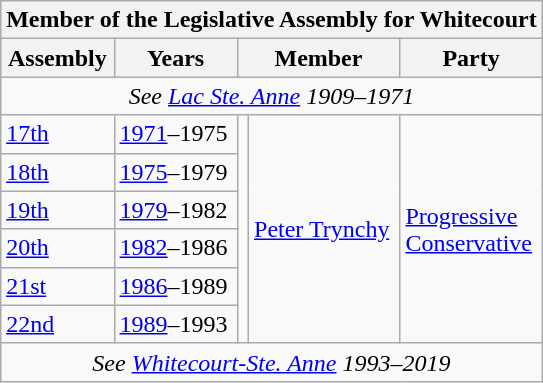<table class="wikitable" align=right>
<tr>
<th colspan=5>Member of the Legislative Assembly for Whitecourt</th>
</tr>
<tr>
<th>Assembly</th>
<th>Years</th>
<th colspan="2">Member</th>
<th>Party</th>
</tr>
<tr>
<td align="center" colspan=5><em>See <a href='#'>Lac Ste. Anne</a> 1909–1971</em></td>
</tr>
<tr>
<td><a href='#'>17th</a></td>
<td><a href='#'>1971</a>–1975</td>
<td rowspan=6 ></td>
<td rowspan=6><a href='#'>Peter Trynchy</a></td>
<td rowspan=6><a href='#'>Progressive<br>Conservative</a></td>
</tr>
<tr>
<td><a href='#'>18th</a></td>
<td><a href='#'>1975</a>–1979</td>
</tr>
<tr>
<td><a href='#'>19th</a></td>
<td><a href='#'>1979</a>–1982</td>
</tr>
<tr>
<td><a href='#'>20th</a></td>
<td><a href='#'>1982</a>–1986</td>
</tr>
<tr>
<td><a href='#'>21st</a></td>
<td><a href='#'>1986</a>–1989</td>
</tr>
<tr>
<td><a href='#'>22nd</a></td>
<td><a href='#'>1989</a>–1993</td>
</tr>
<tr>
<td align="center" colspan=5><em>See <a href='#'>Whitecourt-Ste. Anne</a> 1993–2019</em></td>
</tr>
</table>
